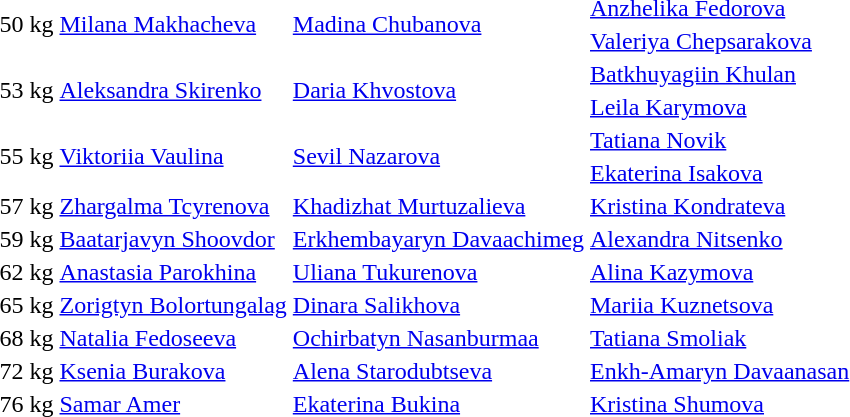<table>
<tr>
<td rowspan=2>50 kg</td>
<td rowspan=2> <a href='#'>Milana Makhacheva</a></td>
<td rowspan=2> <a href='#'>Madina Chubanova</a></td>
<td> <a href='#'>Anzhelika Fedorova</a></td>
</tr>
<tr>
<td> <a href='#'>Valeriya Chepsarakova</a></td>
</tr>
<tr>
<td rowspan=2>53 kg</td>
<td rowspan=2> <a href='#'>Aleksandra Skirenko</a></td>
<td rowspan=2> <a href='#'>Daria Khvostova</a></td>
<td> <a href='#'>Batkhuyagiin Khulan</a></td>
</tr>
<tr>
<td> <a href='#'>Leila Karymova</a></td>
</tr>
<tr>
<td rowspan=2>55 kg</td>
<td rowspan=2> <a href='#'>Viktoriia Vaulina</a></td>
<td rowspan=2> <a href='#'>Sevil Nazarova</a></td>
<td> <a href='#'>Tatiana Novik</a></td>
</tr>
<tr>
<td> <a href='#'>Ekaterina Isakova</a></td>
</tr>
<tr>
<td>57 kg</td>
<td> <a href='#'>Zhargalma Tcyrenova</a></td>
<td> <a href='#'>Khadizhat Murtuzalieva</a></td>
<td> <a href='#'>Kristina Kondrateva</a></td>
</tr>
<tr>
<td>59 kg</td>
<td> <a href='#'>Baatarjavyn Shoovdor</a></td>
<td> <a href='#'>Erkhembayaryn Davaachimeg</a></td>
<td> <a href='#'>Alexandra Nitsenko</a></td>
</tr>
<tr>
<td>62 kg</td>
<td> <a href='#'>Anastasia Parokhina</a></td>
<td> <a href='#'>Uliana Tukurenova</a></td>
<td> <a href='#'>Alina Kazymova</a></td>
</tr>
<tr>
<td>65 kg</td>
<td> <a href='#'>Zorigtyn Bolortungalag</a></td>
<td> <a href='#'>Dinara Salikhova</a></td>
<td> <a href='#'>Mariia Kuznetsova</a></td>
</tr>
<tr>
<td>68 kg</td>
<td> <a href='#'>Natalia Fedoseeva</a></td>
<td> <a href='#'>Ochirbatyn Nasanburmaa</a></td>
<td> <a href='#'>Tatiana Smoliak</a></td>
</tr>
<tr>
<td>72 kg</td>
<td> <a href='#'>Ksenia Burakova</a></td>
<td> <a href='#'>Alena Starodubtseva</a></td>
<td> <a href='#'>Enkh-Amaryn Davaanasan</a></td>
</tr>
<tr>
<td rowspan=2>76 kg</td>
<td> <a href='#'>Samar Amer</a></td>
<td> <a href='#'>Ekaterina Bukina</a></td>
<td> <a href='#'>Kristina Shumova</a></td>
</tr>
</table>
